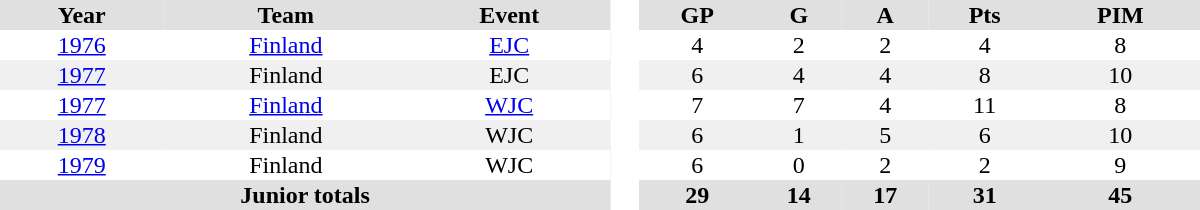<table border="0" cellpadding="1" cellspacing="0" style="text-align:center; width:50em">
<tr ALIGN="center" bgcolor="#e0e0e0">
<th>Year</th>
<th>Team</th>
<th>Event</th>
<th rowspan="99" bgcolor="#ffffff"> </th>
<th>GP</th>
<th>G</th>
<th>A</th>
<th>Pts</th>
<th>PIM</th>
</tr>
<tr>
<td><a href='#'>1976</a></td>
<td><a href='#'>Finland</a></td>
<td><a href='#'>EJC</a></td>
<td>4</td>
<td>2</td>
<td>2</td>
<td>4</td>
<td>8</td>
</tr>
<tr bgcolor="#f0f0f0">
<td><a href='#'>1977</a></td>
<td>Finland</td>
<td>EJC</td>
<td>6</td>
<td>4</td>
<td>4</td>
<td>8</td>
<td>10</td>
</tr>
<tr>
<td><a href='#'>1977</a></td>
<td><a href='#'>Finland</a></td>
<td><a href='#'>WJC</a></td>
<td>7</td>
<td>7</td>
<td>4</td>
<td>11</td>
<td>8</td>
</tr>
<tr bgcolor="#f0f0f0">
<td><a href='#'>1978</a></td>
<td>Finland</td>
<td>WJC</td>
<td>6</td>
<td>1</td>
<td>5</td>
<td>6</td>
<td>10</td>
</tr>
<tr>
<td><a href='#'>1979</a></td>
<td>Finland</td>
<td>WJC</td>
<td>6</td>
<td>0</td>
<td>2</td>
<td>2</td>
<td>9</td>
</tr>
<tr bgcolor="#e0e0e0">
<th colspan=3>Junior totals</th>
<th>29</th>
<th>14</th>
<th>17</th>
<th>31</th>
<th>45</th>
</tr>
</table>
